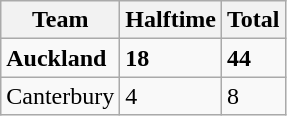<table class="wikitable">
<tr>
<th>Team</th>
<th>Halftime</th>
<th>Total</th>
</tr>
<tr>
<td><strong>Auckland</strong></td>
<td><strong>18</strong></td>
<td><strong>44</strong></td>
</tr>
<tr>
<td>Canterbury</td>
<td>4</td>
<td>8</td>
</tr>
</table>
